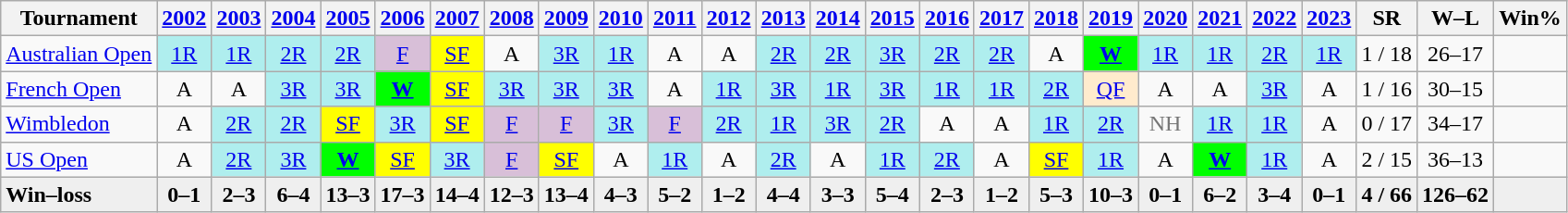<table class=wikitable nowrap style="text-align:center">
<tr>
<th>Tournament</th>
<th><a href='#'>2002</a></th>
<th><a href='#'>2003</a></th>
<th><a href='#'>2004</a></th>
<th><a href='#'>2005</a></th>
<th><a href='#'>2006</a></th>
<th><a href='#'>2007</a></th>
<th><a href='#'>2008</a></th>
<th><a href='#'>2009</a></th>
<th><a href='#'>2010</a></th>
<th><a href='#'>2011</a></th>
<th><a href='#'>2012</a></th>
<th><a href='#'>2013</a></th>
<th><a href='#'>2014</a></th>
<th><a href='#'>2015</a></th>
<th><a href='#'>2016</a></th>
<th><a href='#'>2017</a></th>
<th><a href='#'>2018</a></th>
<th><a href='#'>2019</a></th>
<th><a href='#'>2020</a></th>
<th><a href='#'>2021</a></th>
<th><a href='#'>2022</a></th>
<th><a href='#'>2023</a></th>
<th>SR</th>
<th>W–L</th>
<th>Win%</th>
</tr>
<tr>
<td align=left><a href='#'>Australian Open</a></td>
<td style=background:#afeeee><a href='#'>1R</a></td>
<td style=background:#afeeee><a href='#'>1R</a></td>
<td style=background:#afeeee><a href='#'>2R</a></td>
<td style=background:#afeeee><a href='#'>2R</a></td>
<td style=background:thistle><a href='#'>F</a></td>
<td style=background:yellow><a href='#'>SF</a></td>
<td>A</td>
<td style=background:#afeeee><a href='#'>3R</a></td>
<td style=background:#afeeee><a href='#'>1R</a></td>
<td>A</td>
<td>A</td>
<td style=background:#afeeee><a href='#'>2R</a></td>
<td style=background:#afeeee><a href='#'>2R</a></td>
<td style=background:#afeeee><a href='#'>3R</a></td>
<td style=background:#afeeee><a href='#'>2R</a></td>
<td style=background:#afeeee><a href='#'>2R</a></td>
<td>A</td>
<td bgcolor=lime><a href='#'><strong>W</strong></a></td>
<td style=background:#afeeee><a href='#'>1R</a></td>
<td bgcolor=afeeee><a href='#'>1R</a></td>
<td bgcolor=afeeee><a href='#'>2R</a></td>
<td bgcolor=afeeee><a href='#'>1R</a></td>
<td>1 / 18</td>
<td>26–17</td>
<td></td>
</tr>
<tr>
<td align=left><a href='#'>French Open</a></td>
<td>A</td>
<td>A</td>
<td style=background:#afeeee><a href='#'>3R</a></td>
<td style=background:#afeeee><a href='#'>3R</a></td>
<td bgcolor=lime><a href='#'><strong>W</strong></a></td>
<td style=background:yellow><a href='#'>SF</a></td>
<td style=background:#afeeee><a href='#'>3R</a></td>
<td style=background:#afeeee><a href='#'>3R</a></td>
<td style=background:#afeeee><a href='#'>3R</a></td>
<td>A</td>
<td style=background:#afeeee><a href='#'>1R</a></td>
<td style=background:#afeeee><a href='#'>3R</a></td>
<td style=background:#afeeee><a href='#'>1R</a></td>
<td style=background:#afeeee><a href='#'>3R</a></td>
<td style=background:#afeeee><a href='#'>1R</a></td>
<td style=background:#afeeee><a href='#'>1R</a></td>
<td style=background:#afeeee><a href='#'>2R</a></td>
<td style=background:#ffebcd><a href='#'>QF</a></td>
<td>A</td>
<td>A</td>
<td bgcolor=afeeee><a href='#'>3R</a></td>
<td>A</td>
<td>1 / 16</td>
<td>30–15</td>
<td></td>
</tr>
<tr>
<td align=left><a href='#'>Wimbledon</a></td>
<td>A</td>
<td style=background:#afeeee><a href='#'>2R</a></td>
<td style=background:#afeeee><a href='#'>2R</a></td>
<td style=background:yellow><a href='#'>SF</a></td>
<td style=background:#afeeee><a href='#'>3R</a></td>
<td style=background:yellow><a href='#'>SF</a></td>
<td style=background:thistle><a href='#'>F</a></td>
<td style=background:thistle><a href='#'>F</a></td>
<td style=background:#afeeee><a href='#'>3R</a></td>
<td style=background:thistle><a href='#'>F</a></td>
<td style=background:#afeeee><a href='#'>2R</a></td>
<td style=background:#afeeee><a href='#'>1R</a></td>
<td style=background:#afeeee><a href='#'>3R</a></td>
<td style=background:#afeeee><a href='#'>2R</a></td>
<td>A</td>
<td>A</td>
<td style=background:#afeeee><a href='#'>1R</a></td>
<td style=background:#afeeee><a href='#'>2R</a></td>
<td style=color:#767676>NH</td>
<td style=background:#afeeee><a href='#'>1R</a></td>
<td bgcolor=afeeee><a href='#'>1R</a></td>
<td>A</td>
<td>0 / 17</td>
<td>34–17</td>
<td></td>
</tr>
<tr>
<td align=left><a href='#'>US Open</a></td>
<td>A</td>
<td style=background:#afeeee><a href='#'>2R</a></td>
<td style=background:#afeeee><a href='#'>3R</a></td>
<td bgcolor=lime><a href='#'><strong>W</strong></a></td>
<td style=background:yellow><a href='#'>SF</a></td>
<td style=background:#afeeee><a href='#'>3R</a></td>
<td style=background:thistle><a href='#'>F</a></td>
<td style=background:yellow><a href='#'>SF</a></td>
<td>A</td>
<td style=background:#afeeee><a href='#'>1R</a></td>
<td>A</td>
<td style=background:#afeeee><a href='#'>2R</a></td>
<td>A</td>
<td style=background:#afeeee><a href='#'>1R</a></td>
<td style=background:#afeeee><a href='#'>2R</a></td>
<td>A</td>
<td style=background:yellow><a href='#'>SF</a></td>
<td style=background:#afeeee><a href='#'>1R</a></td>
<td>A</td>
<td bgcolor=lime><a href='#'><strong>W</strong></a></td>
<td bgcolor=afeeee><a href='#'>1R</a></td>
<td>A</td>
<td>2 / 15</td>
<td>36–13</td>
<td></td>
</tr>
<tr style=background:#efefef;font-weight:bold>
<td style=text-align:left>Win–loss</td>
<td>0–1</td>
<td>2–3</td>
<td>6–4</td>
<td>13–3</td>
<td>17–3</td>
<td>14–4</td>
<td>12–3</td>
<td>13–4</td>
<td>4–3</td>
<td>5–2</td>
<td>1–2</td>
<td>4–4</td>
<td>3–3</td>
<td>5–4</td>
<td>2–3</td>
<td>1–2</td>
<td>5–3</td>
<td>10–3</td>
<td>0–1</td>
<td>6–2</td>
<td>3–4</td>
<td>0–1</td>
<td>4 / 66</td>
<td>126–62</td>
<td></td>
</tr>
</table>
